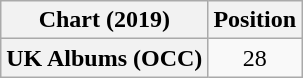<table class="wikitable plainrowheaders" style="text-align:center">
<tr>
<th scope="col">Chart (2019)</th>
<th scope="col">Position</th>
</tr>
<tr>
<th scope="row">UK Albums (OCC)</th>
<td>28</td>
</tr>
</table>
